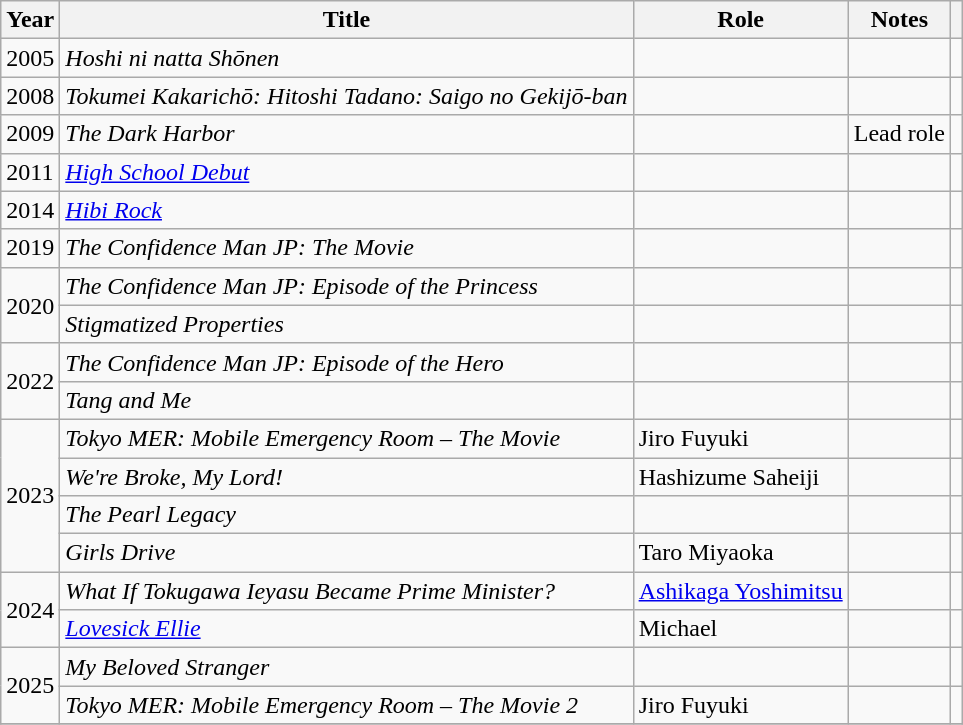<table class="wikitable">
<tr>
<th>Year</th>
<th>Title</th>
<th>Role</th>
<th>Notes</th>
<th></th>
</tr>
<tr>
<td>2005</td>
<td><em>Hoshi ni natta Shōnen</em></td>
<td></td>
<td></td>
<td></td>
</tr>
<tr>
<td>2008</td>
<td><em>Tokumei Kakarichō: Hitoshi Tadano: Saigo no Gekijō-ban</em></td>
<td></td>
<td></td>
<td></td>
</tr>
<tr>
<td>2009</td>
<td><em>The Dark Harbor</em></td>
<td></td>
<td>Lead role</td>
<td></td>
</tr>
<tr>
<td>2011</td>
<td><em><a href='#'>High School Debut</a></em></td>
<td></td>
<td></td>
<td></td>
</tr>
<tr>
<td>2014</td>
<td><em><a href='#'>Hibi Rock</a></em></td>
<td></td>
<td></td>
<td></td>
</tr>
<tr>
<td>2019</td>
<td><em>The Confidence Man JP: The Movie</em></td>
<td></td>
<td></td>
<td></td>
</tr>
<tr>
<td rowspan=2>2020</td>
<td><em>The Confidence Man JP: Episode of the Princess</em></td>
<td></td>
<td></td>
<td></td>
</tr>
<tr>
<td><em>Stigmatized Properties</em></td>
<td></td>
<td></td>
<td></td>
</tr>
<tr>
<td rowspan=2>2022</td>
<td><em>The Confidence Man JP: Episode of the Hero</em></td>
<td></td>
<td></td>
<td></td>
</tr>
<tr>
<td><em>Tang and Me</em></td>
<td></td>
<td></td>
<td></td>
</tr>
<tr>
<td rowspan=4>2023</td>
<td><em>Tokyo MER: Mobile Emergency Room – The Movie</em></td>
<td>Jiro Fuyuki</td>
<td></td>
<td></td>
</tr>
<tr>
<td><em>We're Broke, My Lord!</em></td>
<td>Hashizume Saheiji</td>
<td></td>
<td></td>
</tr>
<tr>
<td><em>The Pearl Legacy</em></td>
<td></td>
<td></td>
<td></td>
</tr>
<tr>
<td><em>Girls Drive</em></td>
<td>Taro Miyaoka</td>
<td></td>
<td></td>
</tr>
<tr>
<td rowspan=2>2024</td>
<td><em>What If Tokugawa Ieyasu Became Prime Minister?</em></td>
<td><a href='#'>Ashikaga Yoshimitsu</a></td>
<td></td>
<td></td>
</tr>
<tr>
<td><em><a href='#'>Lovesick Ellie</a></em></td>
<td>Michael</td>
<td></td>
<td></td>
</tr>
<tr>
<td rowspan=2>2025</td>
<td><em>My Beloved Stranger</em></td>
<td></td>
<td></td>
<td></td>
</tr>
<tr>
<td><em>Tokyo MER: Mobile Emergency Room – The Movie 2</em></td>
<td>Jiro Fuyuki</td>
<td></td>
<td></td>
</tr>
<tr>
</tr>
</table>
